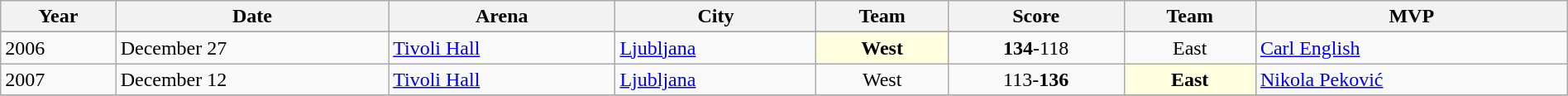<table class="wikitable sortable" width=100%>
<tr bgcolor=>
<th>Year</th>
<th>Date</th>
<th>Arena</th>
<th>City</th>
<th>Team</th>
<th>Score</th>
<th>Team</th>
<th>MVP</th>
</tr>
<tr>
</tr>
<tr>
<td>2006</td>
<td>December 27</td>
<td><a href='#'>Tivoli Hall</a></td>
<td><a href='#'>Ljubljana</a></td>
<td bgcolor=lightyellow align="center"><strong>West</strong></td>
<td align="center"><strong>134</strong>-118</td>
<td align="center">East</td>
<td align="left"> <a href='#'>Carl English</a></td>
</tr>
<tr>
<td>2007</td>
<td>December 12</td>
<td><a href='#'>Tivoli Hall</a></td>
<td><a href='#'>Ljubljana</a></td>
<td align="center">West</td>
<td align="center">113-<strong>136</strong></td>
<td bgcolor=lightyellow align="center"><strong>East</strong></td>
<td align="left"> <a href='#'>Nikola Peković</a></td>
</tr>
<tr>
</tr>
</table>
